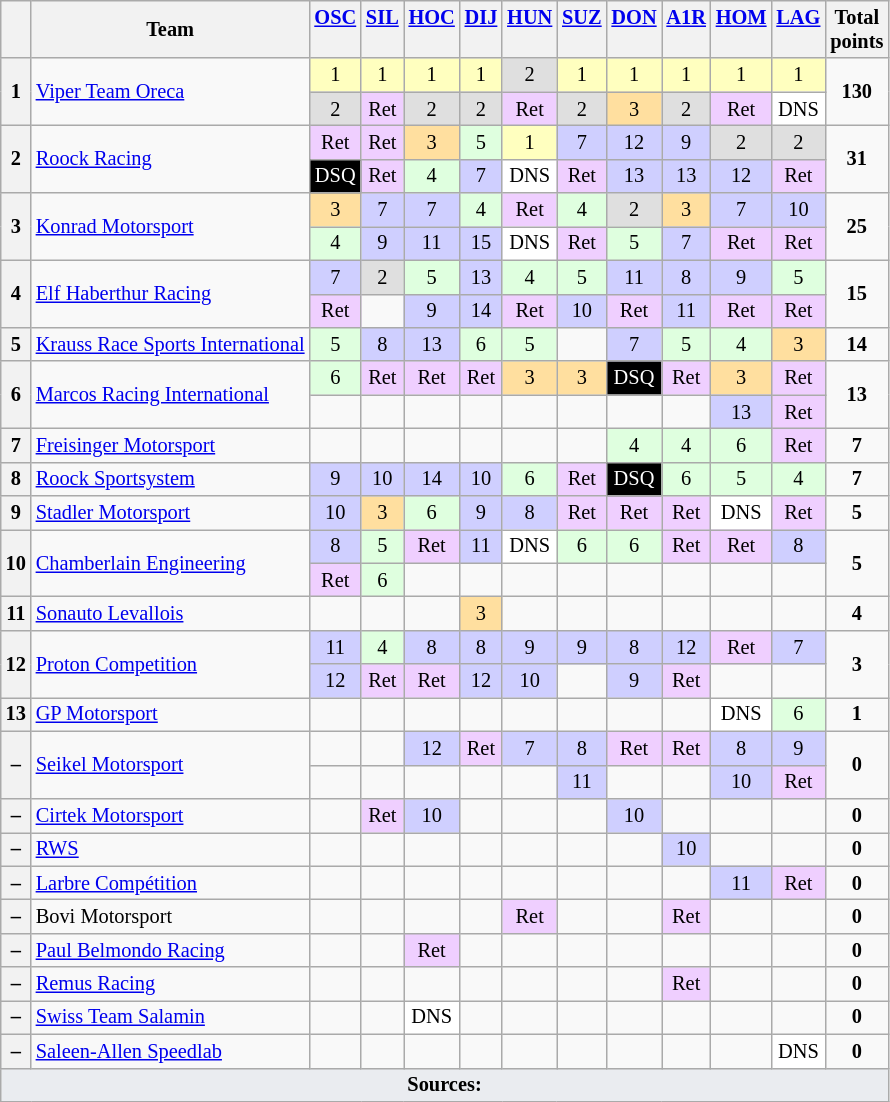<table class="wikitable" style="font-size: 85%; text-align:center;">
<tr valign="top">
<th valign=middle></th>
<th valign=middle>Team</th>
<th><a href='#'>OSC</a><br></th>
<th><a href='#'>SIL</a><br></th>
<th><a href='#'>HOC</a><br></th>
<th><a href='#'>DIJ</a><br></th>
<th><a href='#'>HUN</a><br></th>
<th><a href='#'>SUZ</a><br></th>
<th><a href='#'>DON</a><br></th>
<th><a href='#'>A1R</a><br></th>
<th><a href='#'>HOM</a><br></th>
<th><a href='#'>LAG</a><br></th>
<th valign=middle>Total<br>points</th>
</tr>
<tr>
<th rowspan=2>1</th>
<td align=left rowspan=2> <a href='#'>Viper Team Oreca</a></td>
<td style="background:#FFFFBF;">1</td>
<td style="background:#FFFFBF;">1</td>
<td style="background:#FFFFBF;">1</td>
<td style="background:#FFFFBF;">1</td>
<td style="background:#DFDFDF;">2</td>
<td style="background:#FFFFBF;">1</td>
<td style="background:#FFFFBF;">1</td>
<td style="background:#FFFFBF;">1</td>
<td style="background:#FFFFBF;">1</td>
<td style="background:#FFFFBF;">1</td>
<td rowspan=2><strong>130</strong></td>
</tr>
<tr>
<td style="background:#DFDFDF;">2</td>
<td style="background:#EFCFFF;">Ret</td>
<td style="background:#DFDFDF;">2</td>
<td style="background:#DFDFDF;">2</td>
<td style="background:#EFCFFF;">Ret</td>
<td style="background:#DFDFDF;">2</td>
<td style="background:#FFDF9F;">3</td>
<td style="background:#DFDFDF;">2</td>
<td style="background:#EFCFFF;">Ret</td>
<td style="background:#FFFFFF;">DNS</td>
</tr>
<tr>
<th rowspan=2>2</th>
<td rowspan=2 align=left> <a href='#'>Roock Racing</a></td>
<td style="background:#EFCFFF;">Ret</td>
<td style="background:#EFCFFF;">Ret</td>
<td style="background:#FFDF9F;">3</td>
<td style="background:#DFFFDF;">5</td>
<td style="background:#FFFFBF;">1</td>
<td style="background:#CFCFFF;">7</td>
<td style="background:#CFCFFF;">12</td>
<td style="background:#CFCFFF;">9</td>
<td style="background:#DFDFDF;">2</td>
<td style="background:#DFDFDF;">2</td>
<td rowspan=2><strong>31</strong></td>
</tr>
<tr>
<td style="background-color:#000000; color:white">DSQ</td>
<td style="background:#EFCFFF;">Ret</td>
<td style="background:#DFFFDF;">4</td>
<td style="background:#CFCFFF;">7</td>
<td style="background:#FFFFFF;">DNS</td>
<td style="background:#EFCFFF;">Ret</td>
<td style="background:#CFCFFF;">13</td>
<td style="background:#CFCFFF;">13</td>
<td style="background:#CFCFFF;">12</td>
<td style="background:#EFCFFF;">Ret</td>
</tr>
<tr>
<th rowspan=2>3</th>
<td rowspan=2 align=left> <a href='#'>Konrad Motorsport</a></td>
<td style="background:#FFDF9F;">3</td>
<td style="background:#CFCFFF;">7</td>
<td style="background:#CFCFFF;">7</td>
<td style="background:#DFFFDF;">4</td>
<td style="background:#EFCFFF;">Ret</td>
<td style="background:#DFFFDF;">4</td>
<td style="background:#DFDFDF;">2</td>
<td style="background:#FFDF9F;">3</td>
<td style="background:#CFCFFF;">7</td>
<td style="background:#CFCFFF;">10</td>
<td rowspan=2><strong>25</strong></td>
</tr>
<tr>
<td style="background:#DFFFDF;">4</td>
<td style="background:#CFCFFF;">9</td>
<td style="background:#CFCFFF;">11</td>
<td style="background:#CFCFFF;">15</td>
<td style="background:#FFFFFF;">DNS</td>
<td style="background:#EFCFFF;">Ret</td>
<td style="background:#DFFFDF;">5</td>
<td style="background:#CFCFFF;">7</td>
<td style="background:#EFCFFF;">Ret</td>
<td style="background:#EFCFFF;">Ret</td>
</tr>
<tr>
<th rowspan=2>4</th>
<td rowspan=2 align=left> <a href='#'>Elf Haberthur Racing</a></td>
<td style="background:#CFCFFF;">7</td>
<td style="background:#DFDFDF;">2</td>
<td style="background:#DFFFDF;">5</td>
<td style="background:#CFCFFF;">13</td>
<td style="background:#DFFFDF;">4</td>
<td style="background:#DFFFDF;">5</td>
<td style="background:#CFCFFF;">11</td>
<td style="background:#CFCFFF;">8</td>
<td style="background:#CFCFFF;">9</td>
<td style="background:#DFFFDF;">5</td>
<td rowspan=2><strong>15</strong></td>
</tr>
<tr>
<td style="background:#EFCFFF;">Ret</td>
<td></td>
<td style="background:#CFCFFF;">9</td>
<td style="background:#CFCFFF;">14</td>
<td style="background:#EFCFFF;">Ret</td>
<td style="background:#CFCFFF;">10</td>
<td style="background:#EFCFFF;">Ret</td>
<td style="background:#CFCFFF;">11</td>
<td style="background:#EFCFFF;">Ret</td>
<td style="background:#EFCFFF;">Ret</td>
</tr>
<tr>
<th>5</th>
<td align=;eft> <a href='#'>Krauss Race Sports International</a></td>
<td style="background:#DFFFDF;">5</td>
<td style="background:#CFCFFF;">8</td>
<td style="background:#CFCFFF;">13</td>
<td style="background:#DFFFDF;">6</td>
<td style="background:#DFFFDF;">5</td>
<td></td>
<td style="background:#CFCFFF;">7</td>
<td style="background:#DFFFDF;">5</td>
<td style="background:#DFFFDF;">4</td>
<td style="background:#FFDF9F;">3</td>
<td><strong>14</strong></td>
</tr>
<tr>
<th rowspan=2>6</th>
<td rowspan=2 align=left> <a href='#'>Marcos Racing International</a></td>
<td style="background:#DFFFDF;">6</td>
<td style="background:#EFCFFF;">Ret</td>
<td style="background:#EFCFFF;">Ret</td>
<td style="background:#EFCFFF;">Ret</td>
<td style="background:#FFDF9F;">3</td>
<td style="background:#FFDF9F;">3</td>
<td style="background-color:#000000; color:white">DSQ</td>
<td style="background:#EFCFFF;">Ret</td>
<td style="background:#FFDF9F;">3</td>
<td style="background:#EFCFFF;">Ret</td>
<td rowspan=2><strong>13</strong></td>
</tr>
<tr>
<td></td>
<td></td>
<td></td>
<td></td>
<td></td>
<td></td>
<td></td>
<td></td>
<td style="background:#CFCFFF;">13</td>
<td style="background:#EFCFFF;">Ret</td>
</tr>
<tr>
<th>7</th>
<td align=left> <a href='#'>Freisinger Motorsport</a></td>
<td></td>
<td></td>
<td></td>
<td></td>
<td></td>
<td></td>
<td style="background:#DFFFDF;">4</td>
<td style="background:#DFFFDF;">4</td>
<td style="background:#DFFFDF;">6</td>
<td style="background:#EFCFFF;">Ret</td>
<td><strong>7</strong></td>
</tr>
<tr>
<th>8</th>
<td align=left> <a href='#'>Roock Sportsystem</a></td>
<td style="background:#CFCFFF;">9</td>
<td style="background:#CFCFFF;">10</td>
<td style="background:#CFCFFF;">14</td>
<td style="background:#CFCFFF;">10</td>
<td style="background:#DFFFDF;">6</td>
<td style="background:#EFCFFF;">Ret</td>
<td style="background-color:#000000; color:white">DSQ</td>
<td style="background:#DFFFDF;">6</td>
<td style="background:#DFFFDF;">5</td>
<td style="background:#DFFFDF;">4</td>
<td><strong>7</strong></td>
</tr>
<tr>
<th>9</th>
<td align=left> <a href='#'>Stadler Motorsport</a></td>
<td style="background:#CFCFFF;">10</td>
<td style="background:#FFDF9F;">3</td>
<td style="background:#DFFFDF;">6</td>
<td style="background:#CFCFFF;">9</td>
<td style="background:#CFCFFF;">8</td>
<td style="background:#EFCFFF;">Ret</td>
<td style="background:#EFCFFF;">Ret</td>
<td style="background:#EFCFFF;">Ret</td>
<td style="background:#FFFFFF;">DNS</td>
<td style="background:#EFCFFF;">Ret</td>
<td><strong>5</strong></td>
</tr>
<tr>
<th rowspan=2>10</th>
<td rowspan=2 align=left> <a href='#'>Chamberlain Engineering</a></td>
<td style="background:#CFCFFF;">8</td>
<td style="background:#DFFFDF;">5</td>
<td style="background:#EFCFFF;">Ret</td>
<td style="background:#CFCFFF;">11</td>
<td style="background:#FFFFFF;">DNS</td>
<td style="background:#DFFFDF;">6</td>
<td style="background:#DFFFDF;">6</td>
<td style="background:#EFCFFF;">Ret</td>
<td style="background:#EFCFFF;">Ret</td>
<td style="background:#CFCFFF;">8</td>
<td rowspan=2><strong>5</strong></td>
</tr>
<tr>
<td style="background:#EFCFFF;">Ret</td>
<td style="background:#DFFFDF;">6</td>
<td></td>
<td></td>
<td></td>
<td></td>
<td></td>
<td></td>
<td></td>
<td></td>
</tr>
<tr>
<th>11</th>
<td align=left> <a href='#'>Sonauto Levallois</a></td>
<td></td>
<td></td>
<td></td>
<td style="background:#FFDF9F;">3</td>
<td></td>
<td></td>
<td></td>
<td></td>
<td></td>
<td></td>
<td><strong>4</strong></td>
</tr>
<tr>
<th rowspan=2>12</th>
<td rowspan=2 align=left> <a href='#'>Proton Competition</a></td>
<td style="background:#CFCFFF;">11</td>
<td style="background:#DFFFDF;">4</td>
<td style="background:#CFCFFF;">8</td>
<td style="background:#CFCFFF;">8</td>
<td style="background:#CFCFFF;">9</td>
<td style="background:#CFCFFF;">9</td>
<td style="background:#CFCFFF;">8</td>
<td style="background:#CFCFFF;">12</td>
<td style="background:#EFCFFF;">Ret</td>
<td style="background:#CFCFFF;">7</td>
<td rowspan=2><strong>3</strong></td>
</tr>
<tr>
<td style="background:#CFCFFF;">12</td>
<td style="background:#EFCFFF;">Ret</td>
<td style="background:#EFCFFF;">Ret</td>
<td style="background:#CFCFFF;">12</td>
<td style="background:#CFCFFF;">10</td>
<td></td>
<td style="background:#CFCFFF;">9</td>
<td style="background:#EFCFFF;">Ret</td>
<td></td>
<td></td>
</tr>
<tr>
<th>13</th>
<td align=left> <a href='#'>GP Motorsport</a></td>
<td></td>
<td></td>
<td></td>
<td></td>
<td></td>
<td></td>
<td></td>
<td></td>
<td style="background:#FFFFFF;">DNS</td>
<td style="background:#DFFFDF;">6</td>
<td><strong>1</strong></td>
</tr>
<tr>
<th rowspan=2>–</th>
<td rowspan=2 align=left> <a href='#'>Seikel Motorsport</a></td>
<td></td>
<td></td>
<td style="background:#CFCFFF;">12</td>
<td style="background:#EFCFFF;">Ret</td>
<td style="background:#CFCFFF;">7</td>
<td style="background:#CFCFFF;">8</td>
<td style="background:#EFCFFF;">Ret</td>
<td style="background:#EFCFFF;">Ret</td>
<td style="background:#CFCFFF;">8</td>
<td style="background:#CFCFFF;">9</td>
<td rowspan=2><strong>0</strong></td>
</tr>
<tr>
<td></td>
<td></td>
<td></td>
<td></td>
<td></td>
<td style="background:#CFCFFF;">11</td>
<td></td>
<td></td>
<td style="background:#CFCFFF;">10</td>
<td style="background:#EFCFFF;">Ret</td>
</tr>
<tr>
<th>–</th>
<td align=left> <a href='#'>Cirtek Motorsport</a></td>
<td></td>
<td style="background:#EFCFFF;">Ret</td>
<td style="background:#CFCFFF;">10</td>
<td></td>
<td></td>
<td></td>
<td style="background:#CFCFFF;">10</td>
<td></td>
<td></td>
<td></td>
<td><strong>0</strong></td>
</tr>
<tr>
<th>–</th>
<td align=left> <a href='#'>RWS</a></td>
<td></td>
<td></td>
<td></td>
<td></td>
<td></td>
<td></td>
<td></td>
<td style="background:#CFCFFF;">10</td>
<td></td>
<td></td>
<td><strong>0</strong></td>
</tr>
<tr>
<th>–</th>
<td align=left> <a href='#'>Larbre Compétition</a></td>
<td></td>
<td></td>
<td></td>
<td></td>
<td></td>
<td></td>
<td></td>
<td></td>
<td style="background:#CFCFFF;">11</td>
<td style="background:#EFCFFF;">Ret</td>
<td><strong>0</strong></td>
</tr>
<tr>
<th>–</th>
<td align=left> Bovi Motorsport</td>
<td></td>
<td></td>
<td></td>
<td></td>
<td style="background:#EFCFFF;">Ret</td>
<td></td>
<td></td>
<td style="background:#EFCFFF;">Ret</td>
<td></td>
<td></td>
<td><strong>0</strong></td>
</tr>
<tr>
<th>–</th>
<td align=left> <a href='#'>Paul Belmondo Racing</a></td>
<td></td>
<td></td>
<td style="background:#EFCFFF;">Ret</td>
<td></td>
<td></td>
<td></td>
<td></td>
<td></td>
<td></td>
<td></td>
<td><strong>0</strong></td>
</tr>
<tr>
<th>–</th>
<td align=left> <a href='#'>Remus Racing</a></td>
<td></td>
<td></td>
<td></td>
<td></td>
<td></td>
<td></td>
<td></td>
<td style="background:#EFCFFF;">Ret</td>
<td></td>
<td></td>
<td><strong>0</strong></td>
</tr>
<tr>
<th>–</th>
<td align=left> <a href='#'>Swiss Team Salamin</a></td>
<td></td>
<td></td>
<td style="background:#FFFFFF;">DNS</td>
<td></td>
<td></td>
<td></td>
<td></td>
<td></td>
<td></td>
<td></td>
<td><strong>0</strong></td>
</tr>
<tr>
<th>–</th>
<td align=left> <a href='#'>Saleen-Allen Speedlab</a></td>
<td></td>
<td></td>
<td></td>
<td></td>
<td></td>
<td></td>
<td></td>
<td></td>
<td></td>
<td style="background:#FFFFFF;">DNS</td>
<td><strong>0</strong></td>
</tr>
<tr class="sortbottom">
<td colspan="14" style="background-color:#EAECF0;text-align:center"><strong>Sources:</strong></td>
</tr>
</table>
